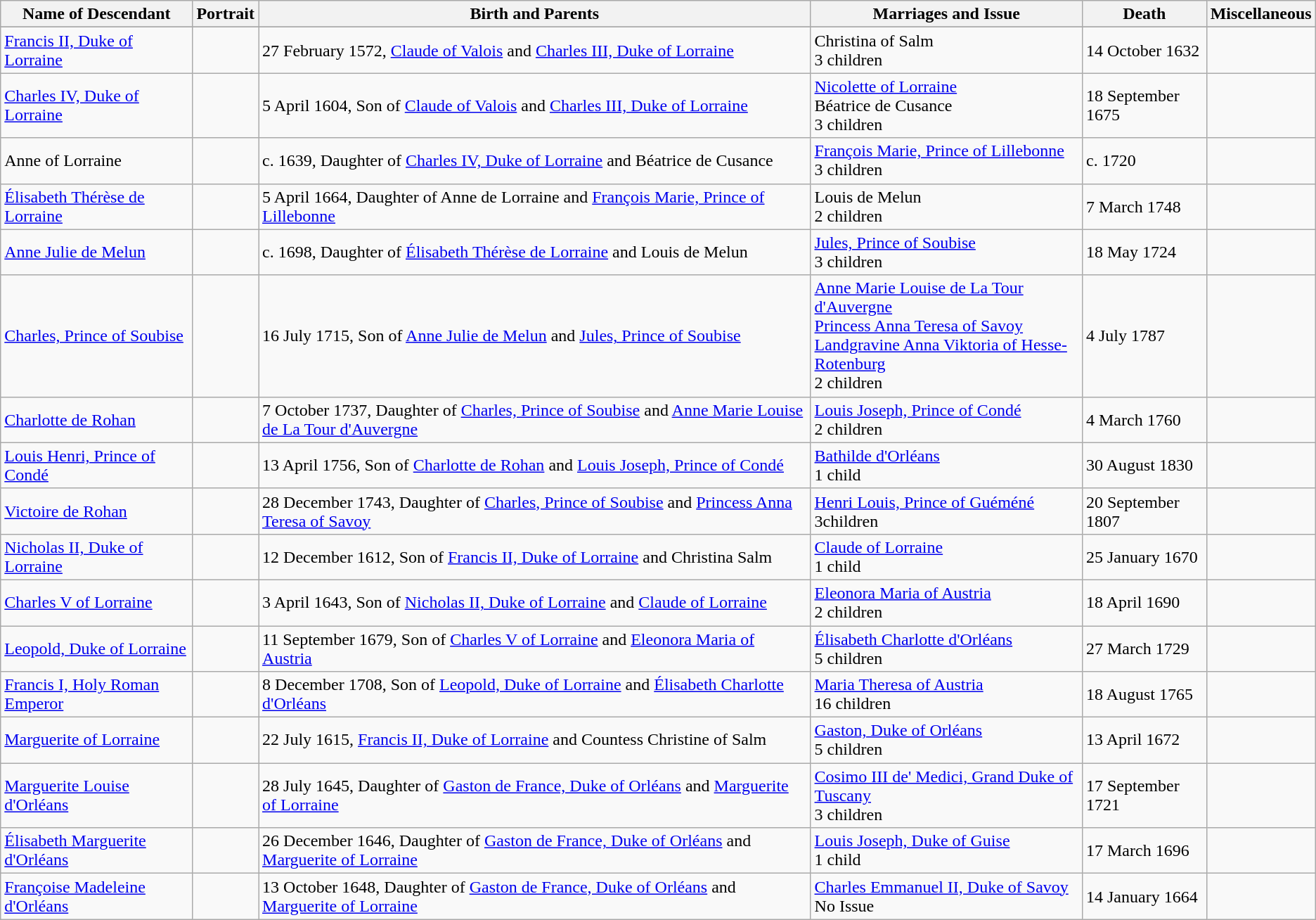<table class="wikitable">
<tr ->
<th>Name of Descendant</th>
<th>Portrait</th>
<th>Birth and Parents</th>
<th>Marriages and Issue</th>
<th>Death</th>
<th>Miscellaneous</th>
</tr>
<tr ->
</tr>
<tr>
<td><a href='#'>Francis II, Duke of Lorraine</a></td>
<td></td>
<td>27 February 1572, <a href='#'>Claude of Valois</a> and <a href='#'>Charles III, Duke of Lorraine</a></td>
<td>Christina of Salm<br>3 children</td>
<td>14 October 1632</td>
<td></td>
</tr>
<tr>
<td><a href='#'>Charles IV, Duke of Lorraine</a></td>
<td></td>
<td>5 April 1604, Son of <a href='#'>Claude of Valois</a> and <a href='#'>Charles III, Duke of Lorraine</a></td>
<td><a href='#'>Nicolette of Lorraine</a><br>Béatrice de Cusance<br>3 children</td>
<td>18 September 1675</td>
<td></td>
</tr>
<tr>
<td>Anne of Lorraine</td>
<td></td>
<td>c. 1639, Daughter of <a href='#'>Charles IV, Duke of Lorraine</a> and Béatrice de Cusance</td>
<td><a href='#'>François Marie, Prince of Lillebonne</a><br>3 children</td>
<td>c. 1720</td>
</tr>
<tr>
<td><a href='#'>Élisabeth Thérèse de Lorraine</a></td>
<td></td>
<td>5 April 1664, Daughter of Anne de Lorraine and <a href='#'>François Marie, Prince of Lillebonne</a></td>
<td>Louis de Melun<br>2 children</td>
<td>7 March 1748</td>
<td></td>
</tr>
<tr>
<td><a href='#'>Anne Julie de Melun</a></td>
<td></td>
<td>c. 1698, Daughter of <a href='#'>Élisabeth Thérèse de Lorraine</a> and Louis de Melun</td>
<td><a href='#'>Jules, Prince of Soubise</a><br>3 children</td>
<td>18 May 1724</td>
<td></td>
</tr>
<tr>
<td><a href='#'>Charles, Prince of Soubise</a></td>
<td></td>
<td>16 July 1715, Son of <a href='#'>Anne Julie de Melun</a> and <a href='#'>Jules, Prince of Soubise</a></td>
<td><a href='#'>Anne Marie Louise de La Tour d'Auvergne</a><br><a href='#'>Princess Anna Teresa of Savoy</a><br><a href='#'>Landgravine Anna Viktoria of Hesse-Rotenburg</a><br>2 children</td>
<td>4 July 1787</td>
<td></td>
</tr>
<tr>
<td><a href='#'>Charlotte de Rohan</a></td>
<td></td>
<td>7 October 1737, Daughter of <a href='#'>Charles, Prince of Soubise</a> and <a href='#'>Anne Marie Louise de La Tour d'Auvergne</a></td>
<td><a href='#'>Louis Joseph, Prince of Condé</a><br>2 children</td>
<td>4 March 1760</td>
<td></td>
</tr>
<tr>
<td><a href='#'>Louis Henri, Prince of Condé</a></td>
<td></td>
<td>13 April 1756, Son of <a href='#'>Charlotte de Rohan</a> and <a href='#'>Louis Joseph, Prince of Condé</a></td>
<td><a href='#'>Bathilde d'Orléans</a><br>1 child</td>
<td>30 August 1830</td>
<td></td>
</tr>
<tr>
<td><a href='#'>Victoire de Rohan</a></td>
<td></td>
<td>28 December 1743, Daughter of <a href='#'>Charles, Prince of Soubise</a> and <a href='#'>Princess Anna Teresa of Savoy</a></td>
<td><a href='#'>Henri Louis, Prince of Guéméné</a><br>3children</td>
<td>20 September 1807</td>
<td></td>
</tr>
<tr>
<td><a href='#'>Nicholas II, Duke of Lorraine</a></td>
<td></td>
<td>12 December 1612, Son of <a href='#'>Francis II, Duke of Lorraine</a> and Christina Salm</td>
<td><a href='#'>Claude of Lorraine</a><br>1 child</td>
<td>25 January 1670</td>
<td></td>
</tr>
<tr>
<td><a href='#'>Charles V of Lorraine</a></td>
<td></td>
<td>3 April 1643, Son of <a href='#'>Nicholas II, Duke of Lorraine</a> and <a href='#'>Claude of Lorraine</a></td>
<td><a href='#'>Eleonora Maria of Austria</a><br>2 children</td>
<td>18 April 1690</td>
<td></td>
</tr>
<tr>
<td><a href='#'>Leopold, Duke of Lorraine</a></td>
<td></td>
<td>11 September 1679, Son of <a href='#'>Charles V of Lorraine</a> and <a href='#'>Eleonora Maria of Austria</a></td>
<td><a href='#'>Élisabeth Charlotte d'Orléans</a><br>5 children</td>
<td>27 March 1729</td>
<td></td>
</tr>
<tr>
<td><a href='#'>Francis I, Holy Roman Emperor</a></td>
<td></td>
<td>8 December 1708, Son of <a href='#'>Leopold, Duke of Lorraine</a> and <a href='#'>Élisabeth Charlotte d'Orléans</a></td>
<td><a href='#'>Maria Theresa of Austria</a><br>16 children</td>
<td>18 August 1765</td>
<td></td>
</tr>
<tr>
<td><a href='#'>Marguerite of Lorraine</a></td>
<td></td>
<td>22 July 1615, <a href='#'>Francis II, Duke of Lorraine</a> and Countess Christine of Salm</td>
<td><a href='#'>Gaston, Duke of Orléans</a><br>5 children</td>
<td>13 April 1672</td>
<td></td>
</tr>
<tr>
<td><a href='#'>Marguerite Louise d'Orléans</a></td>
<td></td>
<td>28 July 1645, Daughter of <a href='#'>Gaston de France, Duke of Orléans</a> and <a href='#'>Marguerite of Lorraine</a></td>
<td><a href='#'>Cosimo III de' Medici, Grand Duke of Tuscany</a><br>3 children</td>
<td>17 September 1721</td>
<td></td>
</tr>
<tr>
<td><a href='#'>Élisabeth Marguerite d'Orléans</a></td>
<td></td>
<td>26 December 1646, Daughter of <a href='#'>Gaston de France, Duke of Orléans</a> and <a href='#'>Marguerite of Lorraine</a></td>
<td><a href='#'>Louis Joseph, Duke of Guise</a><br>1 child</td>
<td>17 March 1696</td>
<td></td>
</tr>
<tr>
<td><a href='#'>Françoise Madeleine d'Orléans</a></td>
<td></td>
<td>13 October 1648,  Daughter of <a href='#'>Gaston de France, Duke of Orléans</a> and <a href='#'>Marguerite of Lorraine</a></td>
<td><a href='#'>Charles Emmanuel II, Duke of Savoy</a><br>No Issue</td>
<td>14 January 1664</td>
<td></td>
</tr>
</table>
